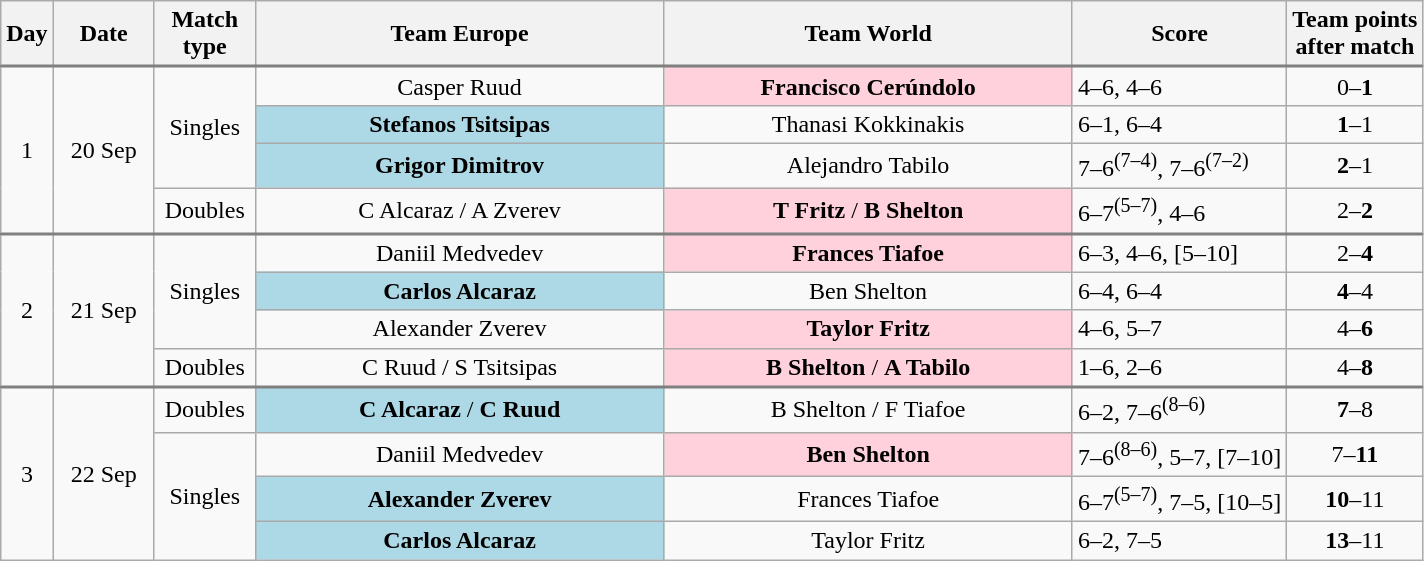<table class="wikitable nowrap" style="text-align:center">
<tr>
<th>Day</th>
<th width=60>Date</th>
<th width=60>Match <br> type</th>
<th width=265> Team Europe</th>
<th width=265> Team World</th>
<th>Score</th>
<th>Team points <br> after match</th>
</tr>
<tr style="border-top:2px solid gray;">
<td rowspan=4>1</td>
<td rowspan=4>20 Sep</td>
<td rowspan=3>Singles</td>
<td> Casper Ruud</td>
<td bgcolor="ffd1dc"> <strong>Francisco Cerúndolo</strong></td>
<td style="text-align:left">4–6, 4–6</td>
<td>0–<strong>1</strong></td>
</tr>
<tr>
<td bgcolor="lightblue"> <strong>Stefanos Tsitsipas</strong></td>
<td> Thanasi Kokkinakis</td>
<td style="text-align:left">6–1, 6–4</td>
<td><strong>1</strong>–1</td>
</tr>
<tr>
<td bgcolor="lightblue"> <strong>Grigor Dimitrov</strong></td>
<td> Alejandro Tabilo</td>
<td style="text-align:left">7–6<sup>(7–4)</sup>, 7–6<sup>(7–2)</sup></td>
<td><strong>2</strong>–1</td>
</tr>
<tr>
<td>Doubles</td>
<td> C Alcaraz /  A Zverev</td>
<td bgcolor="ffd1dc"> <strong>T Fritz</strong> /  <strong>B Shelton</strong></td>
<td style="text-align:left">6–7<sup>(5–7)</sup>, 4–6</td>
<td>2–<strong>2</strong></td>
</tr>
<tr style="border-top:2px solid gray;">
<td rowspan=4>2</td>
<td rowspan=4>21 Sep</td>
<td rowspan=3>Singles</td>
<td> Daniil Medvedev</td>
<td bgcolor="ffd1dc"> <strong>Frances Tiafoe</strong></td>
<td style="text-align:left">6–3, 4–6, [5–10]</td>
<td>2–<strong>4</strong></td>
</tr>
<tr>
<td bgcolor="lightblue"> <strong>Carlos Alcaraz</strong></td>
<td> Ben Shelton</td>
<td style="text-align:left">6–4, 6–4</td>
<td><strong>4</strong>–4</td>
</tr>
<tr>
<td> Alexander Zverev</td>
<td bgcolor="ffd1dc"> <strong>Taylor Fritz</strong></td>
<td style="text-align:left">4–6, 5–7</td>
<td>4–<strong>6</strong></td>
</tr>
<tr>
<td>Doubles</td>
<td> C Ruud  /  S Tsitsipas</td>
<td bgcolor="ffd1dc"> <strong>B Shelton</strong> /  <strong>A Tabilo</strong></td>
<td style="text-align:left">1–6, 2–6</td>
<td>4–<strong>8</strong></td>
</tr>
<tr style="border-top:2px solid gray;">
<td rowspan=4>3</td>
<td rowspan=4>22 Sep</td>
<td>Doubles</td>
<td bgcolor="lightblue"> <strong>C Alcaraz</strong>  /  <strong>C Ruud</strong></td>
<td> B Shelton /  F Tiafoe</td>
<td style="text-align:left">6–2, 7–6<sup>(8–6)</sup></td>
<td><strong>7</strong>–8</td>
</tr>
<tr>
<td rowspan=3>Singles</td>
<td> Daniil Medvedev</td>
<td bgcolor="ffd1dc"> <strong>Ben Shelton</strong></td>
<td style="text-align:left">7–6<sup>(8–6)</sup>, 5–7, [7–10]</td>
<td>7–<strong>11</strong></td>
</tr>
<tr>
<td bgcolor="lightblue"> <strong>Alexander Zverev</strong></td>
<td> Frances Tiafoe</td>
<td style="text-align:left">6–7<sup>(5–7)</sup>, 7–5, [10–5]</td>
<td><strong>10</strong>–11</td>
</tr>
<tr>
<td bgcolor="lightblue"> <strong>Carlos Alcaraz</strong></td>
<td> Taylor Fritz</td>
<td style="text-align:left">6–2, 7–5</td>
<td><strong>13</strong>–11</td>
</tr>
</table>
